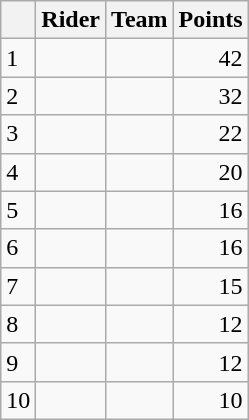<table class="wikitable">
<tr>
<th></th>
<th>Rider</th>
<th>Team</th>
<th>Points</th>
</tr>
<tr>
<td>1</td>
<td> </td>
<td></td>
<td align=right>42</td>
</tr>
<tr>
<td>2</td>
<td></td>
<td></td>
<td align=right>32</td>
</tr>
<tr>
<td>3</td>
<td></td>
<td></td>
<td align=right>22</td>
</tr>
<tr>
<td>4</td>
<td></td>
<td></td>
<td align=right>20</td>
</tr>
<tr>
<td>5</td>
<td></td>
<td></td>
<td align=right>16</td>
</tr>
<tr>
<td>6</td>
<td></td>
<td></td>
<td align=right>16</td>
</tr>
<tr>
<td>7</td>
<td></td>
<td></td>
<td align=right>15</td>
</tr>
<tr>
<td>8</td>
<td></td>
<td></td>
<td align=right>12</td>
</tr>
<tr>
<td>9</td>
<td></td>
<td></td>
<td align=right>12</td>
</tr>
<tr>
<td>10</td>
<td> </td>
<td></td>
<td align=right>10</td>
</tr>
</table>
